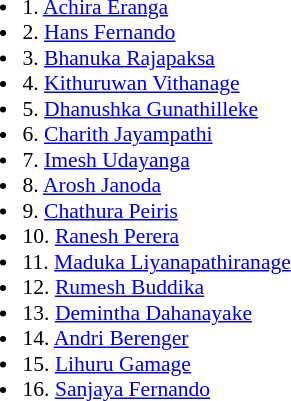<table border=0 style="font-size:90%; text-align:left;">
<tr>
<td width=25% valign=top><br><ul><li>1. <a href='#'>Achira Eranga</a></li><li>2. <a href='#'>Hans Fernando</a></li><li>3. <a href='#'>Bhanuka Rajapaksa</a></li><li>4. <a href='#'>Kithuruwan Vithanage</a></li><li>5. <a href='#'>Dhanushka Gunathilleke</a></li><li>6. <a href='#'>Charith Jayampathi</a></li><li>7. <a href='#'>Imesh Udayanga</a></li><li>8. <a href='#'>Arosh Janoda</a></li><li>9. <a href='#'>Chathura Peiris</a></li><li>10. <a href='#'>Ranesh Perera</a></li><li>11. <a href='#'>Maduka Liyanapathiranage</a></li><li>12. <a href='#'>Rumesh Buddika</a></li><li>13. <a href='#'>Demintha Dahanayake</a></li><li>14. <a href='#'>Andri Berenger</a></li><li>15. <a href='#'>Lihuru Gamage</a></li><li>16. <a href='#'>Sanjaya Fernando</a></li></ul></td>
</tr>
</table>
